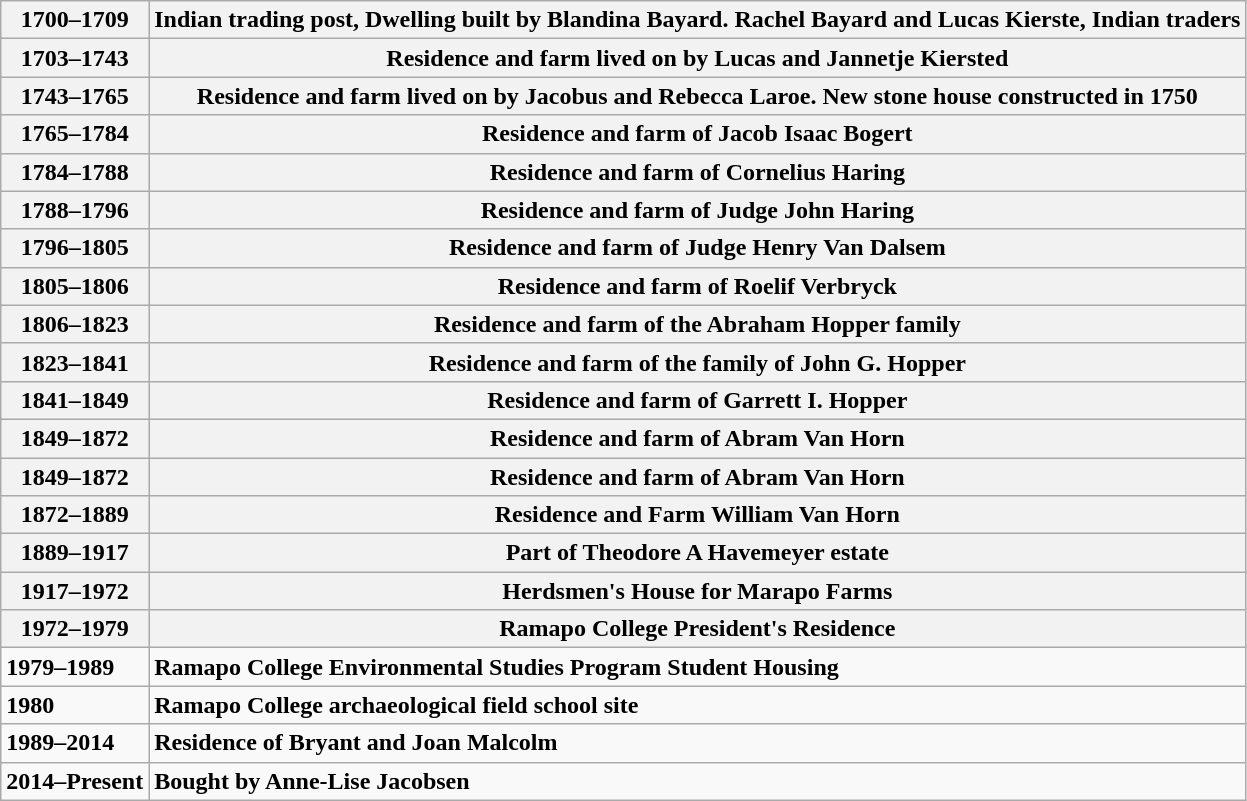<table class="wikitable">
<tr>
<th>1700–1709</th>
<th>Indian trading post, Dwelling built by Blandina Bayard.  Rachel Bayard and Lucas Kierste, Indian traders</th>
</tr>
<tr>
<th>1703–1743</th>
<th>Residence and farm lived on by Lucas and Jannetje Kiersted</th>
</tr>
<tr>
<th>1743–1765</th>
<th>Residence and farm lived on by Jacobus and Rebecca Laroe.  New stone house constructed in 1750</th>
</tr>
<tr>
<th>1765–1784</th>
<th>Residence and farm of Jacob Isaac Bogert</th>
</tr>
<tr>
<th>1784–1788</th>
<th>Residence and farm of Cornelius Haring</th>
</tr>
<tr>
<th>1788–1796</th>
<th>Residence and farm of Judge John Haring</th>
</tr>
<tr>
<th>1796–1805</th>
<th>Residence and farm of Judge Henry Van Dalsem</th>
</tr>
<tr>
<th>1805–1806</th>
<th>Residence and farm of Roelif Verbryck</th>
</tr>
<tr>
<th>1806–1823</th>
<th>Residence and farm of the Abraham Hopper family</th>
</tr>
<tr>
<th>1823–1841</th>
<th>Residence and farm of the family of John G. Hopper</th>
</tr>
<tr>
<th>1841–1849</th>
<th>Residence and farm of Garrett I. Hopper</th>
</tr>
<tr>
<th>1849–1872</th>
<th>Residence and farm of Abram Van Horn</th>
</tr>
<tr>
<th>1849–1872</th>
<th>Residence and farm of Abram Van Horn</th>
</tr>
<tr>
<th>1872–1889</th>
<th>Residence and Farm William Van Horn</th>
</tr>
<tr>
<th>1889–1917</th>
<th>Part of Theodore A Havemeyer estate</th>
</tr>
<tr>
<th>1917–1972</th>
<th>Herdsmen's House for Marapo Farms</th>
</tr>
<tr>
<th>1972–1979</th>
<th>Ramapo College President's Residence</th>
</tr>
<tr>
<td><strong>1979–1989</strong></td>
<td><strong>Ramapo College Environmental Studies Program Student Housing</strong></td>
</tr>
<tr>
<td><strong>1980</strong></td>
<td><strong>Ramapo College archaeological field school site</strong></td>
</tr>
<tr>
<td><strong>1989–2014</strong></td>
<td><strong>Residence of Bryant and Joan Malcolm</strong></td>
</tr>
<tr>
<td><strong>2014–Present</strong></td>
<td><strong>Bought by Anne-Lise Jacobsen</strong></td>
</tr>
</table>
